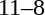<table style="text-align:center">
<tr>
<th width=200></th>
<th width=100></th>
<th width=200></th>
</tr>
<tr>
<td align=right><strong></strong></td>
<td>11–8</td>
<td align=left></td>
</tr>
</table>
